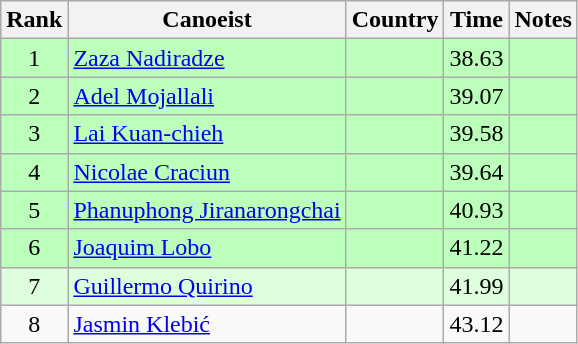<table class="wikitable" style="text-align:center">
<tr>
<th>Rank</th>
<th>Canoeist</th>
<th>Country</th>
<th>Time</th>
<th>Notes</th>
</tr>
<tr bgcolor=bbffbb>
<td>1</td>
<td align="left"><a href='#'>Zaza Nadiradze</a></td>
<td align="left"></td>
<td>38.63</td>
<td></td>
</tr>
<tr bgcolor=bbffbb>
<td>2</td>
<td align="left"><a href='#'>Adel Mojallali</a></td>
<td align="left"></td>
<td>39.07</td>
<td></td>
</tr>
<tr bgcolor=bbffbb>
<td>3</td>
<td align="left"><a href='#'>Lai Kuan-chieh</a></td>
<td align="left"></td>
<td>39.58</td>
<td></td>
</tr>
<tr bgcolor=bbffbb>
<td>4</td>
<td align="left"><a href='#'>Nicolae Craciun</a></td>
<td align="left"></td>
<td>39.64</td>
<td></td>
</tr>
<tr bgcolor=bbffbb>
<td>5</td>
<td align="left"><a href='#'>Phanuphong Jiranarongchai</a></td>
<td align="left"></td>
<td>40.93</td>
<td></td>
</tr>
<tr bgcolor=bbffbb>
<td>6</td>
<td align="left"><a href='#'>Joaquim Lobo</a></td>
<td align="left"></td>
<td>41.22</td>
<td></td>
</tr>
<tr bgcolor=ddffdd>
<td>7</td>
<td align="left"><a href='#'>Guillermo Quirino</a></td>
<td align="left"></td>
<td>41.99</td>
<td></td>
</tr>
<tr>
<td>8</td>
<td align="left"><a href='#'>Jasmin Klebić</a></td>
<td align="left"></td>
<td>43.12</td>
<td></td>
</tr>
</table>
